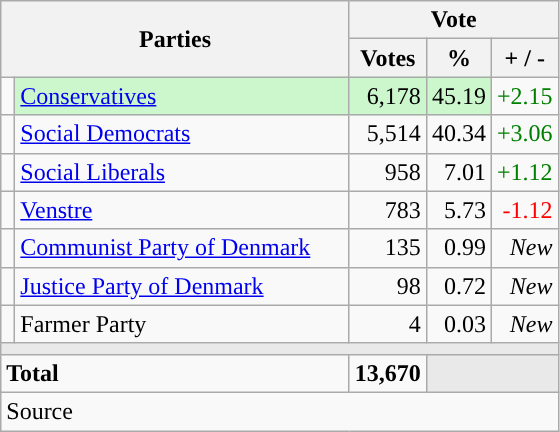<table class="wikitable" style="text-align:right;">
<tr>
<th style="text-align:centre;" rowspan="2" colspan="2" width="225">Parties</th>
<th colspan="3">Vote</th>
</tr>
<tr>
<th width="15">Votes</th>
<th width="15">%</th>
<th width="15">+ / -</th>
</tr>
<tr>
<td width="2" style="color:inherit;background:"></td>
<td bgcolor=#ccf7cc  align="left"><a href='#'>Conservatives</a></td>
<td bgcolor=#ccf7cc>6,178</td>
<td bgcolor=#ccf7cc>45.19</td>
<td style=color:green;>+2.15</td>
</tr>
<tr>
<td width="2" style="color:inherit;background:"></td>
<td align="left"><a href='#'>Social Democrats</a></td>
<td>5,514</td>
<td>40.34</td>
<td style=color:green;>+3.06</td>
</tr>
<tr>
<td width="2" style="color:inherit;background:"></td>
<td align="left"><a href='#'>Social Liberals</a></td>
<td>958</td>
<td>7.01</td>
<td style=color:green;>+1.12</td>
</tr>
<tr>
<td width="2" style="color:inherit;background:"></td>
<td align="left"><a href='#'>Venstre</a></td>
<td>783</td>
<td>5.73</td>
<td style=color:red;>-1.12</td>
</tr>
<tr>
<td width="2" style="color:inherit;background:"></td>
<td align="left"><a href='#'>Communist Party of Denmark</a></td>
<td>135</td>
<td>0.99</td>
<td><em>New</em></td>
</tr>
<tr>
<td width="2" style="color:inherit;background:"></td>
<td align="left"><a href='#'>Justice Party of Denmark</a></td>
<td>98</td>
<td>0.72</td>
<td><em>New</em></td>
</tr>
<tr>
<td width="2" style="color:inherit;background:"></td>
<td align="left">Farmer Party</td>
<td>4</td>
<td>0.03</td>
<td><em>New</em></td>
</tr>
<tr>
<td colspan="7" bgcolor="#E9E9E9"></td>
</tr>
<tr>
<td align="left" colspan="2"><strong>Total</strong></td>
<td><strong>13,670</strong></td>
<td bgcolor="#E9E9E9" colspan="2"></td>
</tr>
<tr>
<td align="left" colspan="6">Source</td>
</tr>
</table>
